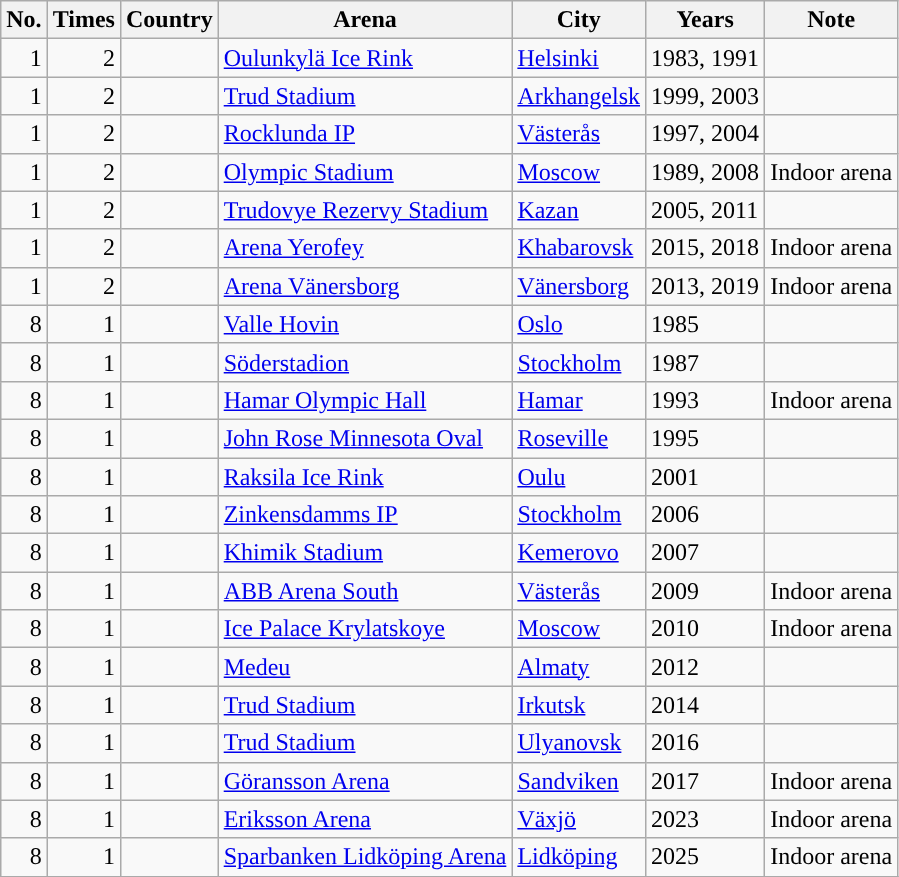<table class="wikitable sortable" style="text-align:left;">
<tr>
<th>No.</th>
<th>Times</th>
<th>Country</th>
<th>Arena</th>
<th>City</th>
<th>Years</th>
<th>Note</th>
</tr>
<tr>
<td align=right>1</td>
<td align=right>2</td>
<td></td>
<td><a href='#'>Oulunkylä Ice Rink</a></td>
<td><a href='#'>Helsinki</a></td>
<td>1983, 1991</td>
<td></td>
</tr>
<tr>
<td align=right>1</td>
<td align=right>2</td>
<td></td>
<td><a href='#'>Trud Stadium</a></td>
<td><a href='#'>Arkhangelsk</a></td>
<td>1999, 2003</td>
<td></td>
</tr>
<tr>
<td align=right>1</td>
<td align=right>2</td>
<td></td>
<td><a href='#'>Rocklunda IP</a></td>
<td><a href='#'>Västerås</a></td>
<td>1997, 2004</td>
<td></td>
</tr>
<tr>
<td align=right>1</td>
<td align=right>2</td>
<td></td>
<td><a href='#'>Olympic Stadium</a></td>
<td><a href='#'>Moscow</a></td>
<td>1989, 2008</td>
<td>Indoor arena</td>
</tr>
<tr>
<td align=right>1</td>
<td align=right>2</td>
<td></td>
<td><a href='#'>Trudovye Rezervy Stadium</a></td>
<td><a href='#'>Kazan</a></td>
<td>2005, 2011</td>
<td></td>
</tr>
<tr>
<td align=right>1</td>
<td align=right>2</td>
<td></td>
<td><a href='#'>Arena Yerofey</a></td>
<td><a href='#'>Khabarovsk</a></td>
<td>2015, 2018</td>
<td>Indoor arena</td>
</tr>
<tr>
<td align=right>1</td>
<td align=right>2</td>
<td></td>
<td><a href='#'>Arena Vänersborg</a></td>
<td><a href='#'>Vänersborg</a></td>
<td>2013, 2019</td>
<td>Indoor arena</td>
</tr>
<tr>
<td align=right>8</td>
<td align=right>1</td>
<td></td>
<td><a href='#'>Valle Hovin</a></td>
<td><a href='#'>Oslo</a></td>
<td>1985</td>
<td></td>
</tr>
<tr>
<td align=right>8</td>
<td align=right>1</td>
<td></td>
<td><a href='#'>Söderstadion</a></td>
<td><a href='#'>Stockholm</a></td>
<td>1987</td>
<td></td>
</tr>
<tr>
<td align=right>8</td>
<td align=right>1</td>
<td></td>
<td><a href='#'>Hamar Olympic Hall</a></td>
<td><a href='#'>Hamar</a></td>
<td>1993</td>
<td>Indoor arena</td>
</tr>
<tr>
<td align=right>8</td>
<td align=right>1</td>
<td></td>
<td><a href='#'>John Rose Minnesota Oval</a></td>
<td><a href='#'>Roseville</a></td>
<td>1995</td>
<td></td>
</tr>
<tr>
<td align=right>8</td>
<td align=right>1</td>
<td></td>
<td><a href='#'>Raksila Ice Rink</a></td>
<td><a href='#'>Oulu</a></td>
<td>2001</td>
<td></td>
</tr>
<tr>
<td align=right>8</td>
<td align=right>1</td>
<td></td>
<td><a href='#'>Zinkensdamms IP</a></td>
<td><a href='#'>Stockholm</a></td>
<td>2006</td>
<td></td>
</tr>
<tr>
<td align=right>8</td>
<td align=right>1</td>
<td></td>
<td><a href='#'>Khimik Stadium</a></td>
<td><a href='#'>Kemerovo</a></td>
<td>2007</td>
<td></td>
</tr>
<tr>
<td align=right>8</td>
<td align=right>1</td>
<td></td>
<td><a href='#'>ABB Arena South</a></td>
<td><a href='#'>Västerås</a></td>
<td>2009</td>
<td>Indoor arena</td>
</tr>
<tr>
<td align=right>8</td>
<td align=right>1</td>
<td></td>
<td><a href='#'>Ice Palace Krylatskoye</a></td>
<td><a href='#'>Moscow</a></td>
<td>2010</td>
<td>Indoor arena</td>
</tr>
<tr>
<td align=right>8</td>
<td align=right>1</td>
<td></td>
<td><a href='#'>Medeu</a></td>
<td><a href='#'>Almaty</a></td>
<td>2012</td>
<td></td>
</tr>
<tr>
<td align=right>8</td>
<td align=right>1</td>
<td></td>
<td><a href='#'>Trud Stadium</a></td>
<td><a href='#'>Irkutsk</a></td>
<td>2014</td>
<td></td>
</tr>
<tr>
<td align=right>8</td>
<td align=right>1</td>
<td></td>
<td><a href='#'>Trud Stadium</a></td>
<td><a href='#'>Ulyanovsk</a></td>
<td>2016</td>
<td></td>
</tr>
<tr>
<td align=right>8</td>
<td align=right>1</td>
<td></td>
<td><a href='#'>Göransson Arena</a></td>
<td><a href='#'>Sandviken</a></td>
<td>2017</td>
<td>Indoor arena</td>
</tr>
<tr>
<td align=right>8</td>
<td align=right>1</td>
<td></td>
<td><a href='#'>Eriksson Arena</a></td>
<td><a href='#'>Växjö</a></td>
<td>2023</td>
<td>Indoor arena</td>
</tr>
<tr>
<td align=right>8</td>
<td align=right>1</td>
<td></td>
<td><a href='#'>Sparbanken Lidköping Arena</a></td>
<td><a href='#'>Lidköping</a></td>
<td>2025</td>
<td>Indoor arena</td>
</tr>
<tr>
</tr>
</table>
